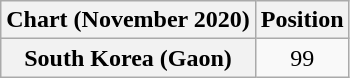<table class="wikitable sortable plainrowheaders" style="text-align:center;">
<tr>
<th>Chart (November 2020)</th>
<th>Position</th>
</tr>
<tr>
<th scope="row">South Korea (Gaon)</th>
<td>99</td>
</tr>
</table>
